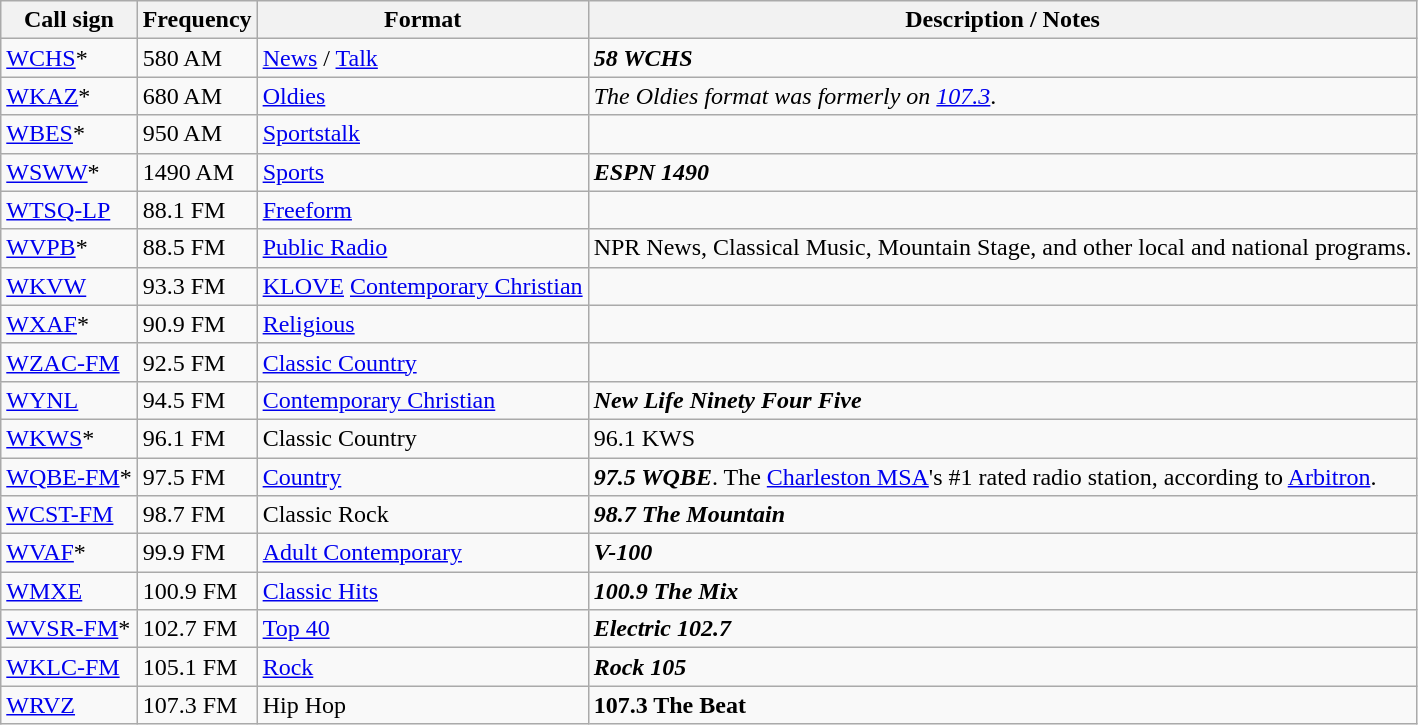<table class="wikitable">
<tr>
<th>Call sign</th>
<th>Frequency</th>
<th>Format</th>
<th>Description / Notes</th>
</tr>
<tr>
<td><a href='#'>WCHS</a>*</td>
<td>580 AM</td>
<td><a href='#'>News</a> / <a href='#'>Talk</a></td>
<td><strong><em>58 WCHS</em></strong></td>
</tr>
<tr>
<td><a href='#'>WKAZ</a>*</td>
<td>680 AM</td>
<td><a href='#'>Oldies</a></td>
<td><em>The Oldies format was formerly on <a href='#'>107.3</a></em>.</td>
</tr>
<tr>
<td><a href='#'>WBES</a>*</td>
<td>950 AM</td>
<td><a href='#'>Sportstalk</a></td>
<td></td>
</tr>
<tr>
<td><a href='#'>WSWW</a>*</td>
<td>1490 AM</td>
<td><a href='#'>Sports</a></td>
<td><strong><em>ESPN 1490</em></strong></td>
</tr>
<tr>
<td><a href='#'>WTSQ-LP</a></td>
<td>88.1 FM</td>
<td><a href='#'>Freeform</a></td>
<td></td>
</tr>
<tr>
<td><a href='#'>WVPB</a>*</td>
<td>88.5 FM</td>
<td><a href='#'>Public Radio</a></td>
<td>NPR News, Classical Music, Mountain Stage, and other local and national programs.</td>
</tr>
<tr>
<td><a href='#'>WKVW</a></td>
<td>93.3 FM</td>
<td><a href='#'>KLOVE</a> <a href='#'>Contemporary Christian</a></td>
<td></td>
</tr>
<tr>
<td><a href='#'>WXAF</a>*</td>
<td>90.9 FM</td>
<td><a href='#'>Religious</a></td>
<td></td>
</tr>
<tr>
<td><a href='#'>WZAC-FM</a></td>
<td>92.5 FM</td>
<td><a href='#'>Classic Country</a></td>
<td></td>
</tr>
<tr>
<td><a href='#'>WYNL</a></td>
<td>94.5 FM</td>
<td><a href='#'>Contemporary Christian</a></td>
<td><strong><em>New Life Ninety Four Five</em></strong></td>
</tr>
<tr>
<td><a href='#'>WKWS</a>*</td>
<td>96.1 FM</td>
<td>Classic Country</td>
<td>96.1 KWS</td>
</tr>
<tr>
<td><a href='#'>WQBE-FM</a>*</td>
<td>97.5 FM</td>
<td><a href='#'>Country</a></td>
<td><strong><em>97.5 WQBE</em></strong>. The <a href='#'>Charleston MSA</a>'s #1 rated radio station, according to <a href='#'>Arbitron</a>.</td>
</tr>
<tr>
<td><a href='#'>WCST-FM</a></td>
<td>98.7 FM</td>
<td>Classic Rock</td>
<td><strong><em>98.7 The Mountain</em></strong></td>
</tr>
<tr>
<td><a href='#'>WVAF</a>*</td>
<td>99.9 FM</td>
<td><a href='#'>Adult Contemporary</a></td>
<td><strong><em>V-100</em></strong></td>
</tr>
<tr>
<td><a href='#'>WMXE</a></td>
<td>100.9 FM</td>
<td><a href='#'>Classic Hits</a></td>
<td><strong><em>100.9 The Mix</em></strong></td>
</tr>
<tr>
<td><a href='#'>WVSR-FM</a>*</td>
<td>102.7 FM</td>
<td><a href='#'>Top 40</a></td>
<td><strong><em>Electric 102.7</em></strong></td>
</tr>
<tr>
<td><a href='#'>WKLC-FM</a></td>
<td>105.1 FM</td>
<td><a href='#'>Rock</a></td>
<td><strong><em>Rock 105</em></strong></td>
</tr>
<tr>
<td><a href='#'>WRVZ</a></td>
<td>107.3 FM</td>
<td>Hip Hop</td>
<td><strong>107.3 The Beat</strong></td>
</tr>
</table>
